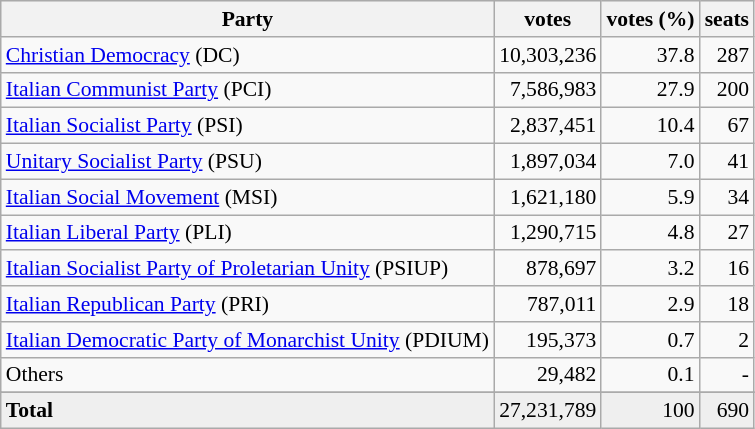<table class="wikitable" style="font-size: 90%;">
<tr bgcolor="EFEFEF">
<th>Party</th>
<th>votes</th>
<th>votes (%)</th>
<th>seats</th>
</tr>
<tr>
<td><a href='#'>Christian Democracy</a> (DC)</td>
<td align=right>10,303,236</td>
<td align=right>37.8</td>
<td align=right>287</td>
</tr>
<tr>
<td><a href='#'>Italian Communist Party</a> (PCI)</td>
<td align=right>7,586,983</td>
<td align=right>27.9</td>
<td align=right>200</td>
</tr>
<tr>
<td><a href='#'>Italian Socialist Party</a> (PSI)</td>
<td align=right>2,837,451</td>
<td align=right>10.4</td>
<td align=right>67</td>
</tr>
<tr>
<td><a href='#'>Unitary Socialist Party</a> (PSU)</td>
<td align=right>1,897,034</td>
<td align=right>7.0</td>
<td align=right>41</td>
</tr>
<tr>
<td><a href='#'>Italian Social Movement</a> (MSI)</td>
<td align=right>1,621,180</td>
<td align=right>5.9</td>
<td align=right>34</td>
</tr>
<tr>
<td><a href='#'>Italian Liberal Party</a> (PLI)</td>
<td align=right>1,290,715</td>
<td align=right>4.8</td>
<td align=right>27</td>
</tr>
<tr>
<td><a href='#'>Italian Socialist Party of Proletarian Unity</a> (PSIUP)</td>
<td align=right>878,697</td>
<td align=right>3.2</td>
<td align=right>16</td>
</tr>
<tr>
<td><a href='#'>Italian Republican Party</a> (PRI)</td>
<td align=right>787,011</td>
<td align=right>2.9</td>
<td align=right>18</td>
</tr>
<tr>
<td><a href='#'>Italian Democratic Party of Monarchist Unity</a> (PDIUM)</td>
<td align=right>195,373</td>
<td align=right>0.7</td>
<td align=right>2</td>
</tr>
<tr>
<td>Others</td>
<td align=right>29,482</td>
<td align=right>0.1</td>
<td align=right>-</td>
</tr>
<tr>
</tr>
<tr bgcolor="EFEFEF">
<td align=left><strong>Total</strong></td>
<td align=right>27,231,789</td>
<td align=right>100</td>
<td align=right>690</td>
</tr>
</table>
